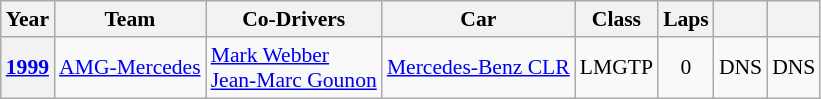<table class="wikitable" style="text-align:center; font-size:90%">
<tr>
<th>Year</th>
<th>Team</th>
<th>Co-Drivers</th>
<th>Car</th>
<th>Class</th>
<th>Laps</th>
<th></th>
<th></th>
</tr>
<tr>
<th><a href='#'>1999</a></th>
<td align="left"> <a href='#'>AMG-Mercedes</a></td>
<td align="left"> <a href='#'>Mark Webber</a><br> <a href='#'>Jean-Marc Gounon</a></td>
<td align="left"><a href='#'>Mercedes-Benz CLR</a></td>
<td>LMGTP</td>
<td>0</td>
<td>DNS</td>
<td>DNS</td>
</tr>
</table>
